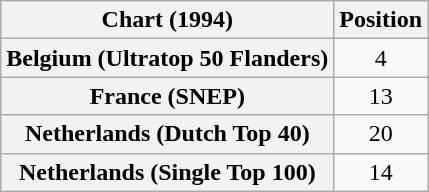<table class="wikitable sortable plainrowheaders">
<tr>
<th>Chart (1994)</th>
<th>Position</th>
</tr>
<tr>
<th scope="row">Belgium (Ultratop 50 Flanders)</th>
<td style="text-align:center;">4</td>
</tr>
<tr>
<th scope="row">France (SNEP)</th>
<td align="center">13</td>
</tr>
<tr>
<th scope="row">Netherlands (Dutch Top 40)</th>
<td align="center">20</td>
</tr>
<tr>
<th scope="row">Netherlands (Single Top 100)</th>
<td align="center">14</td>
</tr>
</table>
